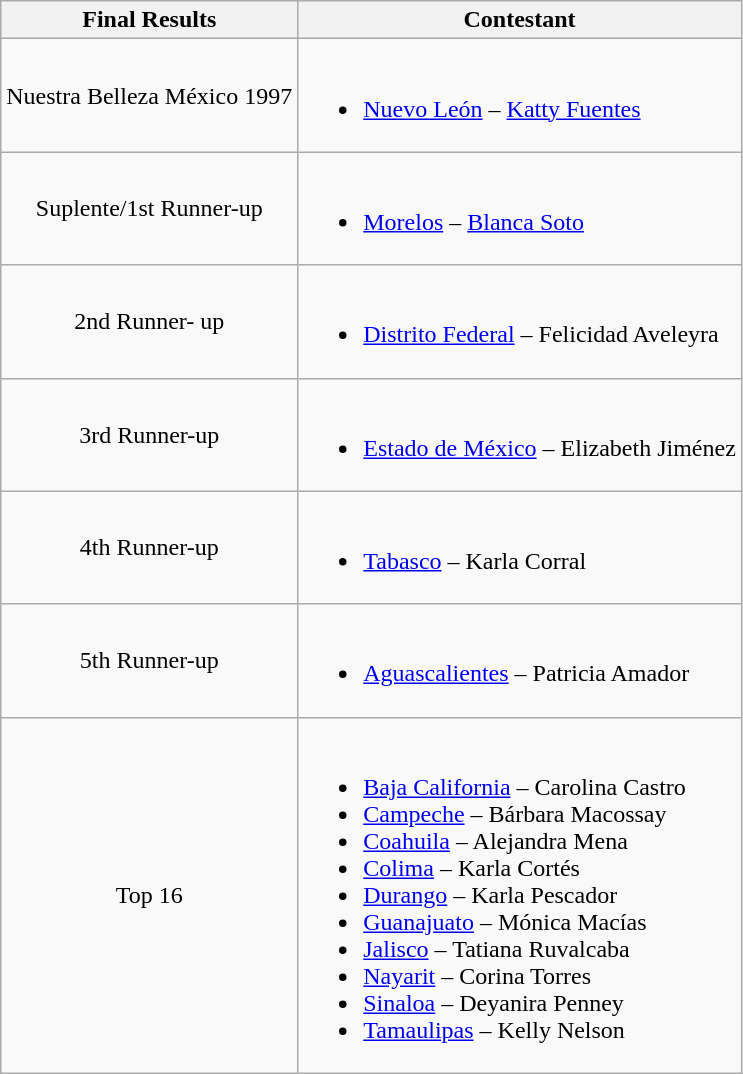<table class="wikitable">
<tr>
<th>Final Results</th>
<th>Contestant</th>
</tr>
<tr>
<td align="center">Nuestra Belleza México 1997</td>
<td><br><ul><li> <a href='#'>Nuevo León</a> – <a href='#'>Katty Fuentes</a></li></ul></td>
</tr>
<tr>
<td align="center">Suplente/1st Runner-up</td>
<td><br><ul><li> <a href='#'>Morelos</a> – <a href='#'>Blanca Soto</a></li></ul></td>
</tr>
<tr>
<td align="center">2nd Runner- up</td>
<td><br><ul><li> <a href='#'>Distrito Federal</a> – Felicidad Aveleyra</li></ul></td>
</tr>
<tr>
<td align="center">3rd Runner-up</td>
<td><br><ul><li> <a href='#'>Estado de México</a> – Elizabeth Jiménez</li></ul></td>
</tr>
<tr>
<td align="center">4th Runner-up</td>
<td><br><ul><li> <a href='#'>Tabasco</a> – Karla Corral</li></ul></td>
</tr>
<tr>
<td align="center">5th Runner-up</td>
<td><br><ul><li> <a href='#'>Aguascalientes</a> – Patricia Amador</li></ul></td>
</tr>
<tr>
<td align="center">Top 16</td>
<td><br><ul><li> <a href='#'>Baja California</a> – Carolina Castro</li><li> <a href='#'>Campeche</a> – Bárbara Macossay</li><li> <a href='#'>Coahuila</a> – Alejandra Mena</li><li> <a href='#'>Colima</a> – Karla Cortés</li><li> <a href='#'>Durango</a> – Karla Pescador</li><li> <a href='#'>Guanajuato</a> – Mónica Macías</li><li> <a href='#'>Jalisco</a> – Tatiana Ruvalcaba</li><li> <a href='#'>Nayarit</a> – Corina Torres</li><li> <a href='#'>Sinaloa</a> – Deyanira Penney</li><li> <a href='#'>Tamaulipas</a> – Kelly Nelson</li></ul></td>
</tr>
</table>
